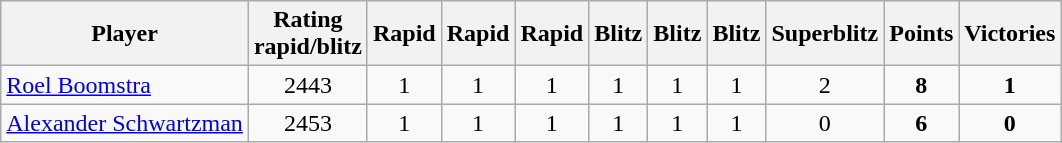<table class="wikitable">
<tr>
<th>Player</th>
<th>Rating<br>rapid/blitz</th>
<th>Rapid<br></th>
<th>Rapid<br></th>
<th>Rapid<br></th>
<th>Blitz<br></th>
<th>Blitz<br></th>
<th>Blitz<br></th>
<th>Superblitz<br></th>
<th>Points</th>
<th>Victories</th>
</tr>
<tr align="center">
<td align="left"> <a href='#'>Roel Boomstra</a></td>
<td>2443</td>
<td>1</td>
<td>1</td>
<td>1</td>
<td>1</td>
<td>1</td>
<td>1</td>
<td>2</td>
<td><strong>8</strong></td>
<td><strong>1</strong></td>
</tr>
<tr align="center">
<td align="left"> <a href='#'>Alexander Schwartzman</a></td>
<td>2453</td>
<td>1</td>
<td>1</td>
<td>1</td>
<td>1</td>
<td>1</td>
<td>1</td>
<td>0</td>
<td><strong>6</strong></td>
<td><strong>0</strong></td>
</tr>
</table>
